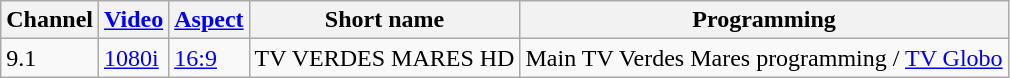<table class="wikitable">
<tr>
<th>Channel</th>
<th><a href='#'>Video</a></th>
<th><a href='#'>Aspect</a></th>
<th>Short name</th>
<th>Programming</th>
</tr>
<tr>
<td>9.1</td>
<td><a href='#'>1080i</a></td>
<td><a href='#'>16:9</a></td>
<td>TV VERDES MARES HD</td>
<td>Main TV Verdes Mares programming / <a href='#'>TV Globo</a></td>
</tr>
</table>
